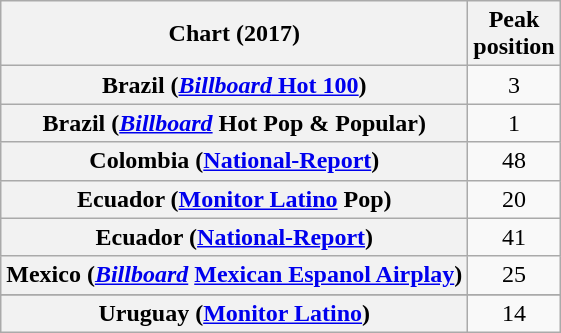<table class="wikitable sortable plainrowheaders" style="text-align:center">
<tr>
<th scope="col">Chart (2017)</th>
<th scope="col">Peak<br>position</th>
</tr>
<tr>
<th scope="row">Brazil (<a href='#'><em>Billboard</em> Hot 100</a>)</th>
<td>3</td>
</tr>
<tr>
<th scope="row">Brazil (<em><a href='#'>Billboard</a></em> Hot Pop & Popular)</th>
<td>1</td>
</tr>
<tr>
<th scope="row">Colombia (<a href='#'>National-Report</a>)</th>
<td>48</td>
</tr>
<tr>
<th scope="row">Ecuador (<a href='#'>Monitor Latino</a> Pop)</th>
<td>20</td>
</tr>
<tr>
<th scope="row">Ecuador (<a href='#'>National-Report</a>)</th>
<td>41</td>
</tr>
<tr>
<th scope="row">Mexico (<em><a href='#'>Billboard</a></em> <a href='#'>Mexican Espanol Airplay</a>)</th>
<td>25</td>
</tr>
<tr>
</tr>
<tr>
<th scope="row">Uruguay (<a href='#'>Monitor Latino</a>)</th>
<td>14</td>
</tr>
</table>
